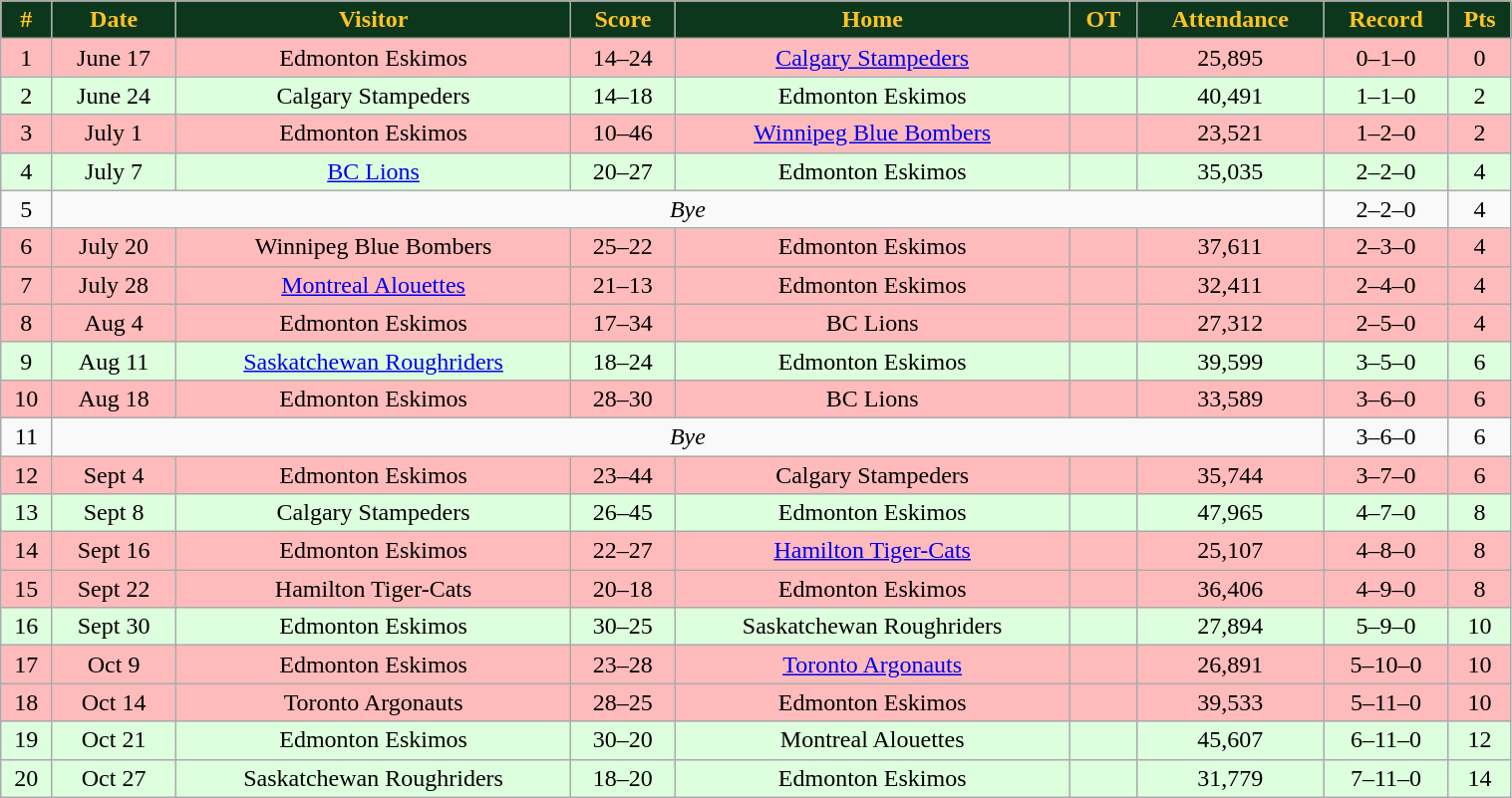<table class="wikitable" width="80%">
<tr align="center" style="background:#0C371D;color:#ffc322;">
<td><strong>#</strong></td>
<td><strong>Date</strong></td>
<td><strong>Visitor</strong></td>
<td><strong>Score</strong></td>
<td><strong>Home</strong></td>
<td><strong>OT</strong></td>
<td><strong>Attendance</strong></td>
<td><strong>Record</strong></td>
<td><strong>Pts</strong></td>
</tr>
<tr align="center" bgcolor="#ffbbbb">
<td>1</td>
<td>June 17</td>
<td>Edmonton Eskimos</td>
<td>14–24</td>
<td><a href='#'>Calgary Stampeders</a></td>
<td></td>
<td>25,895</td>
<td>0–1–0</td>
<td>0</td>
</tr>
<tr align="center" bgcolor="#ddffdd">
<td>2</td>
<td>June 24</td>
<td>Calgary Stampeders</td>
<td>14–18</td>
<td>Edmonton Eskimos</td>
<td></td>
<td>40,491</td>
<td>1–1–0</td>
<td>2</td>
</tr>
<tr align="center" bgcolor="#ffbbbb">
<td>3</td>
<td>July 1</td>
<td>Edmonton Eskimos</td>
<td>10–46</td>
<td><a href='#'>Winnipeg Blue Bombers</a></td>
<td></td>
<td>23,521</td>
<td>1–2–0</td>
<td>2</td>
</tr>
<tr align="center" bgcolor="#ddffdd">
<td>4</td>
<td>July 7</td>
<td><a href='#'>BC Lions</a></td>
<td>20–27</td>
<td>Edmonton Eskimos</td>
<td></td>
<td>35,035</td>
<td>2–2–0</td>
<td>4</td>
</tr>
<tr align="center">
<td>5</td>
<td colSpan=6 align="center"><em>Bye</em></td>
<td>2–2–0</td>
<td>4</td>
</tr>
<tr align="center" bgcolor="#ffbbbb">
<td>6</td>
<td>July 20</td>
<td>Winnipeg Blue Bombers</td>
<td>25–22</td>
<td>Edmonton Eskimos</td>
<td></td>
<td>37,611</td>
<td>2–3–0</td>
<td>4</td>
</tr>
<tr align="center" bgcolor="#ffbbbb">
<td>7</td>
<td>July 28</td>
<td><a href='#'>Montreal Alouettes</a></td>
<td>21–13</td>
<td>Edmonton Eskimos</td>
<td></td>
<td>32,411</td>
<td>2–4–0</td>
<td>4</td>
</tr>
<tr align="center" bgcolor="#ffbbbb">
<td>8</td>
<td>Aug 4</td>
<td>Edmonton Eskimos</td>
<td>17–34</td>
<td>BC Lions</td>
<td></td>
<td>27,312</td>
<td>2–5–0</td>
<td>4</td>
</tr>
<tr align="center" bgcolor="#ddffdd">
<td>9</td>
<td>Aug 11</td>
<td><a href='#'>Saskatchewan Roughriders</a></td>
<td>18–24</td>
<td>Edmonton Eskimos</td>
<td></td>
<td>39,599</td>
<td>3–5–0</td>
<td>6</td>
</tr>
<tr align="center" bgcolor="#ffbbbb">
<td>10</td>
<td>Aug 18</td>
<td>Edmonton Eskimos</td>
<td>28–30</td>
<td>BC Lions</td>
<td></td>
<td>33,589</td>
<td>3–6–0</td>
<td>6</td>
</tr>
<tr align="center">
<td>11</td>
<td colSpan=6 align="center"><em>Bye</em></td>
<td>3–6–0</td>
<td>6</td>
</tr>
<tr align="center" bgcolor="#ffbbbb">
<td>12</td>
<td>Sept 4</td>
<td>Edmonton Eskimos</td>
<td>23–44</td>
<td>Calgary Stampeders</td>
<td></td>
<td>35,744</td>
<td>3–7–0</td>
<td>6</td>
</tr>
<tr align="center" bgcolor="#ddffdd">
<td>13</td>
<td>Sept 8</td>
<td>Calgary Stampeders</td>
<td>26–45</td>
<td>Edmonton Eskimos</td>
<td></td>
<td>47,965</td>
<td>4–7–0</td>
<td>8</td>
</tr>
<tr align="center" bgcolor="#ffbbbb">
<td>14</td>
<td>Sept 16</td>
<td>Edmonton Eskimos</td>
<td>22–27</td>
<td><a href='#'>Hamilton Tiger-Cats</a></td>
<td></td>
<td>25,107</td>
<td>4–8–0</td>
<td>8</td>
</tr>
<tr align="center" bgcolor="#ffbbbb">
<td>15</td>
<td>Sept 22</td>
<td>Hamilton Tiger-Cats</td>
<td>20–18</td>
<td>Edmonton Eskimos</td>
<td></td>
<td>36,406</td>
<td>4–9–0</td>
<td>8</td>
</tr>
<tr align="center" bgcolor="ddffdd">
<td>16</td>
<td>Sept 30</td>
<td>Edmonton Eskimos</td>
<td>30–25</td>
<td>Saskatchewan Roughriders</td>
<td></td>
<td>27,894</td>
<td>5–9–0</td>
<td>10</td>
</tr>
<tr align="center" bgcolor="ffbbbb">
<td>17</td>
<td>Oct 9</td>
<td>Edmonton Eskimos</td>
<td>23–28</td>
<td><a href='#'>Toronto Argonauts</a></td>
<td></td>
<td>26,891</td>
<td>5–10–0</td>
<td>10</td>
</tr>
<tr align="center" bgcolor="#ffbbbb">
<td>18</td>
<td>Oct 14</td>
<td>Toronto Argonauts</td>
<td>28–25</td>
<td>Edmonton Eskimos</td>
<td></td>
<td>39,533</td>
<td>5–11–0</td>
<td>10</td>
</tr>
<tr align="center" bgcolor="#ddffdd">
<td>19</td>
<td>Oct 21</td>
<td>Edmonton Eskimos</td>
<td>30–20</td>
<td>Montreal Alouettes</td>
<td></td>
<td>45,607</td>
<td>6–11–0</td>
<td>12</td>
</tr>
<tr align="center" bgcolor="ddffdd">
<td>20</td>
<td>Oct 27</td>
<td>Saskatchewan Roughriders</td>
<td>18–20</td>
<td>Edmonton Eskimos</td>
<td></td>
<td>31,779</td>
<td>7–11–0</td>
<td>14</td>
</tr>
</table>
